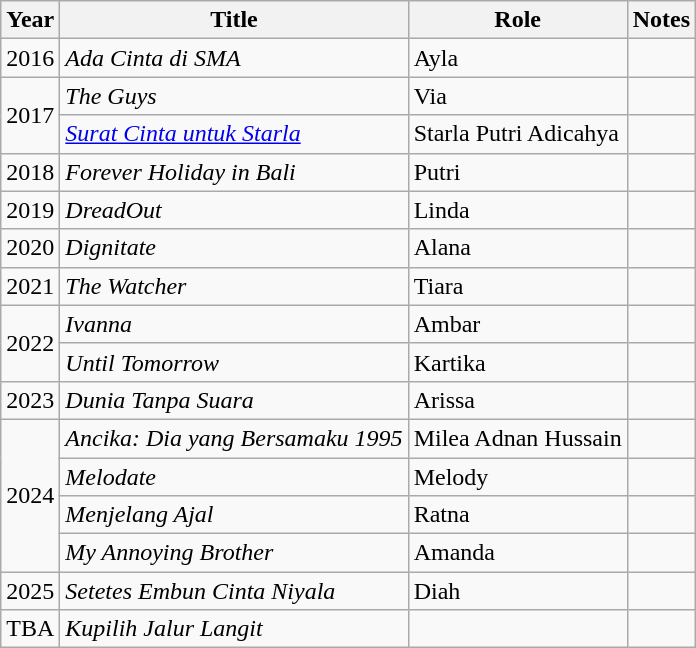<table class="wikitable">
<tr>
<th>Year</th>
<th>Title</th>
<th>Role</th>
<th>Notes</th>
</tr>
<tr>
<td>2016</td>
<td><em>Ada Cinta di SMA</em></td>
<td>Ayla</td>
<td></td>
</tr>
<tr>
<td rowspan="2">2017</td>
<td><em>The Guys</em></td>
<td>Via</td>
<td></td>
</tr>
<tr>
<td><em><a href='#'>Surat Cinta untuk Starla</a></em></td>
<td>Starla Putri Adicahya</td>
<td></td>
</tr>
<tr>
<td>2018</td>
<td><em>Forever Holiday in Bali</em></td>
<td>Putri</td>
<td></td>
</tr>
<tr>
<td>2019</td>
<td><em>DreadOut</em></td>
<td>Linda</td>
<td></td>
</tr>
<tr>
<td>2020</td>
<td><em>Dignitate</em></td>
<td>Alana</td>
<td></td>
</tr>
<tr>
<td>2021</td>
<td><em>The Watcher</em></td>
<td>Tiara</td>
<td></td>
</tr>
<tr>
<td rowspan="2">2022</td>
<td><em>Ivanna</em></td>
<td>Ambar</td>
<td></td>
</tr>
<tr>
<td><em>Until Tomorrow</em></td>
<td>Kartika</td>
<td></td>
</tr>
<tr>
<td>2023</td>
<td><em>Dunia Tanpa Suara</em></td>
<td>Arissa</td>
<td></td>
</tr>
<tr>
<td rowspan="4">2024</td>
<td><em>Ancika: Dia yang Bersamaku 1995</em></td>
<td>Milea Adnan Hussain</td>
<td></td>
</tr>
<tr>
<td><em>Melodate</em></td>
<td>Melody</td>
<td></td>
</tr>
<tr>
<td><em>Menjelang Ajal</em></td>
<td>Ratna</td>
<td></td>
</tr>
<tr>
<td><em>My Annoying Brother</em></td>
<td>Amanda</td>
<td></td>
</tr>
<tr>
<td>2025</td>
<td><em>Setetes Embun Cinta Niyala</em></td>
<td>Diah</td>
<td></td>
</tr>
<tr>
<td>TBA</td>
<td><em>Kupilih Jalur Langit</em></td>
<td></td>
<td></td>
</tr>
</table>
